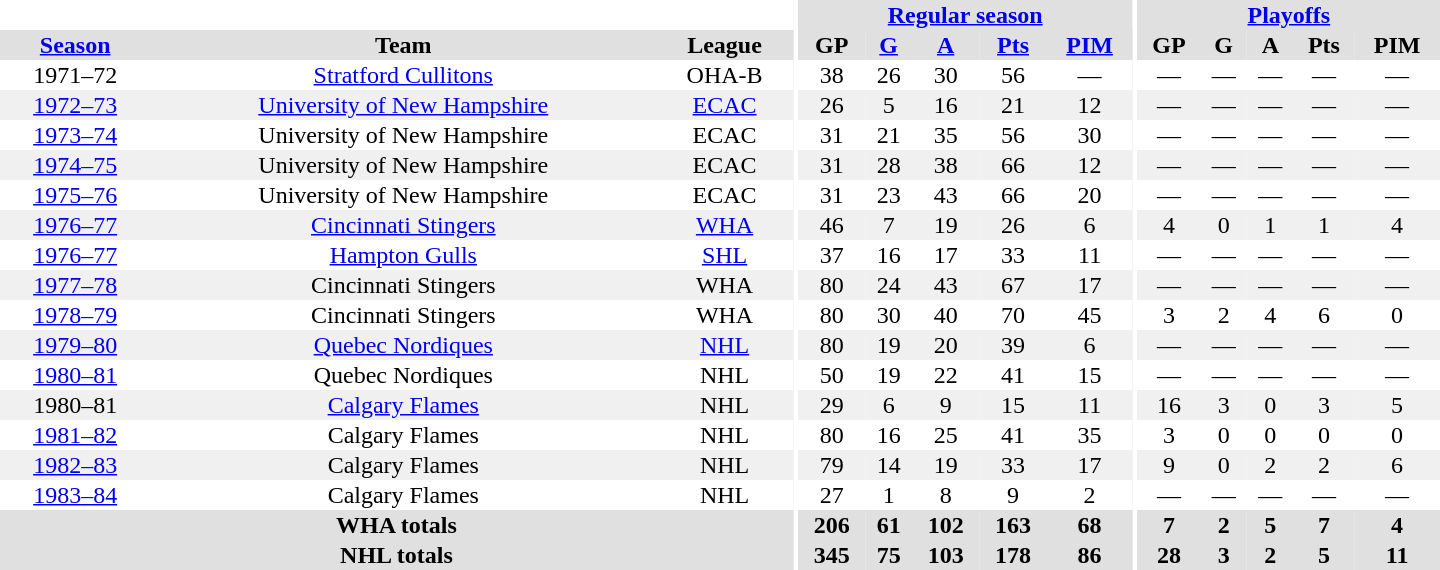<table border="0" cellpadding="1" cellspacing="0" style="text-align:center; width:60em">
<tr bgcolor="#e0e0e0">
<th colspan="3" bgcolor="#ffffff"></th>
<th rowspan="100" bgcolor="#ffffff"></th>
<th colspan="5"><a href='#'>Regular season</a></th>
<th rowspan="100" bgcolor="#ffffff"></th>
<th colspan="5"><a href='#'>Playoffs</a></th>
</tr>
<tr bgcolor="#e0e0e0">
<th><a href='#'>Season</a></th>
<th>Team</th>
<th>League</th>
<th>GP</th>
<th><a href='#'>G</a></th>
<th><a href='#'>A</a></th>
<th><a href='#'>Pts</a></th>
<th><a href='#'>PIM</a></th>
<th>GP</th>
<th>G</th>
<th>A</th>
<th>Pts</th>
<th>PIM</th>
</tr>
<tr>
<td>1971–72</td>
<td><a href='#'>Stratford Cullitons</a></td>
<td>OHA-B</td>
<td>38</td>
<td>26</td>
<td>30</td>
<td>56</td>
<td>—</td>
<td>—</td>
<td>—</td>
<td>—</td>
<td>—</td>
<td>—</td>
</tr>
<tr bgcolor="#f0f0f0">
<td><a href='#'>1972–73</a></td>
<td><a href='#'>University of New Hampshire</a></td>
<td><a href='#'>ECAC</a></td>
<td>26</td>
<td>5</td>
<td>16</td>
<td>21</td>
<td>12</td>
<td>—</td>
<td>—</td>
<td>—</td>
<td>—</td>
<td>—</td>
</tr>
<tr>
<td><a href='#'>1973–74</a></td>
<td>University of New Hampshire</td>
<td>ECAC</td>
<td>31</td>
<td>21</td>
<td>35</td>
<td>56</td>
<td>30</td>
<td>—</td>
<td>—</td>
<td>—</td>
<td>—</td>
<td>—</td>
</tr>
<tr bgcolor="#f0f0f0">
<td><a href='#'>1974–75</a></td>
<td>University of New Hampshire</td>
<td>ECAC</td>
<td>31</td>
<td>28</td>
<td>38</td>
<td>66</td>
<td>12</td>
<td>—</td>
<td>—</td>
<td>—</td>
<td>—</td>
<td>—</td>
</tr>
<tr>
<td><a href='#'>1975–76</a></td>
<td>University of New Hampshire</td>
<td>ECAC</td>
<td>31</td>
<td>23</td>
<td>43</td>
<td>66</td>
<td>20</td>
<td>—</td>
<td>—</td>
<td>—</td>
<td>—</td>
<td>—</td>
</tr>
<tr bgcolor="#f0f0f0">
<td><a href='#'>1976–77</a></td>
<td><a href='#'>Cincinnati Stingers</a></td>
<td><a href='#'>WHA</a></td>
<td>46</td>
<td>7</td>
<td>19</td>
<td>26</td>
<td>6</td>
<td>4</td>
<td>0</td>
<td>1</td>
<td>1</td>
<td>4</td>
</tr>
<tr>
<td><a href='#'>1976–77</a></td>
<td><a href='#'>Hampton Gulls</a></td>
<td><a href='#'>SHL</a></td>
<td>37</td>
<td>16</td>
<td>17</td>
<td>33</td>
<td>11</td>
<td>—</td>
<td>—</td>
<td>—</td>
<td>—</td>
<td>—</td>
</tr>
<tr bgcolor="#f0f0f0">
<td><a href='#'>1977–78</a></td>
<td>Cincinnati Stingers</td>
<td>WHA</td>
<td>80</td>
<td>24</td>
<td>43</td>
<td>67</td>
<td>17</td>
<td>—</td>
<td>—</td>
<td>—</td>
<td>—</td>
<td>—</td>
</tr>
<tr>
<td><a href='#'>1978–79</a></td>
<td>Cincinnati Stingers</td>
<td>WHA</td>
<td>80</td>
<td>30</td>
<td>40</td>
<td>70</td>
<td>45</td>
<td>3</td>
<td>2</td>
<td>4</td>
<td>6</td>
<td>0</td>
</tr>
<tr bgcolor="#f0f0f0">
<td><a href='#'>1979–80</a></td>
<td><a href='#'>Quebec Nordiques</a></td>
<td><a href='#'>NHL</a></td>
<td>80</td>
<td>19</td>
<td>20</td>
<td>39</td>
<td>6</td>
<td>—</td>
<td>—</td>
<td>—</td>
<td>—</td>
<td>—</td>
</tr>
<tr>
<td><a href='#'>1980–81</a></td>
<td>Quebec Nordiques</td>
<td>NHL</td>
<td>50</td>
<td>19</td>
<td>22</td>
<td>41</td>
<td>15</td>
<td>—</td>
<td>—</td>
<td>—</td>
<td>—</td>
<td>—</td>
</tr>
<tr bgcolor="#f0f0f0">
<td>1980–81</td>
<td><a href='#'>Calgary Flames</a></td>
<td>NHL</td>
<td>29</td>
<td>6</td>
<td>9</td>
<td>15</td>
<td>11</td>
<td>16</td>
<td>3</td>
<td>0</td>
<td>3</td>
<td>5</td>
</tr>
<tr>
<td><a href='#'>1981–82</a></td>
<td>Calgary Flames</td>
<td>NHL</td>
<td>80</td>
<td>16</td>
<td>25</td>
<td>41</td>
<td>35</td>
<td>3</td>
<td>0</td>
<td>0</td>
<td>0</td>
<td>0</td>
</tr>
<tr bgcolor="#f0f0f0">
<td><a href='#'>1982–83</a></td>
<td>Calgary Flames</td>
<td>NHL</td>
<td>79</td>
<td>14</td>
<td>19</td>
<td>33</td>
<td>17</td>
<td>9</td>
<td>0</td>
<td>2</td>
<td>2</td>
<td>6</td>
</tr>
<tr>
<td><a href='#'>1983–84</a></td>
<td>Calgary Flames</td>
<td>NHL</td>
<td>27</td>
<td>1</td>
<td>8</td>
<td>9</td>
<td>2</td>
<td>—</td>
<td>—</td>
<td>—</td>
<td>—</td>
<td>—</td>
</tr>
<tr bgcolor="#e0e0e0">
<th colspan="3">WHA totals</th>
<th>206</th>
<th>61</th>
<th>102</th>
<th>163</th>
<th>68</th>
<th>7</th>
<th>2</th>
<th>5</th>
<th>7</th>
<th>4</th>
</tr>
<tr bgcolor="#e0e0e0">
<th colspan="3">NHL totals</th>
<th>345</th>
<th>75</th>
<th>103</th>
<th>178</th>
<th>86</th>
<th>28</th>
<th>3</th>
<th>2</th>
<th>5</th>
<th>11</th>
</tr>
</table>
